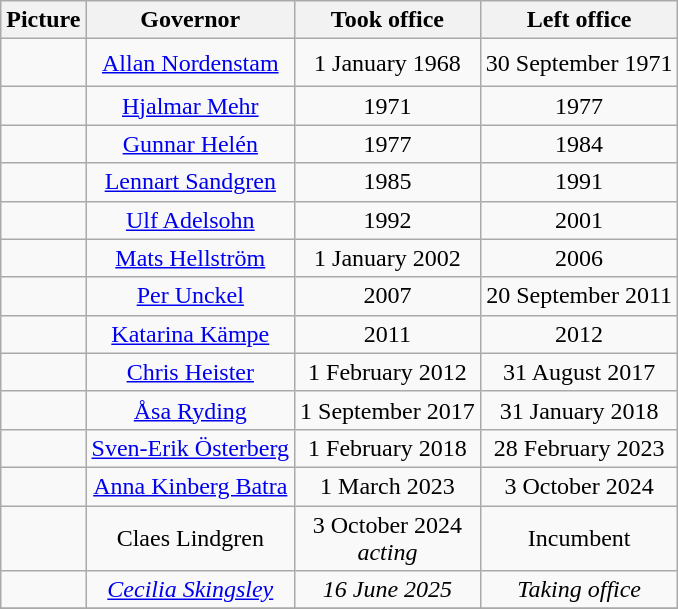<table class="wikitable" style="text-align:center;">
<tr>
<th>Picture</th>
<th>Governor</th>
<th>Took office</th>
<th>Left office</th>
</tr>
<tr style="height:2em;">
<td></td>
<td><a href='#'>Allan Nordenstam</a></td>
<td>1 January 1968</td>
<td>30 September 1971</td>
</tr>
<tr>
<td></td>
<td><a href='#'>Hjalmar Mehr</a></td>
<td>1971</td>
<td>1977</td>
</tr>
<tr>
<td></td>
<td><a href='#'>Gunnar Helén</a></td>
<td>1977</td>
<td>1984</td>
</tr>
<tr>
<td></td>
<td><a href='#'>Lennart Sandgren</a></td>
<td>1985</td>
<td>1991</td>
</tr>
<tr>
<td></td>
<td><a href='#'>Ulf Adelsohn</a></td>
<td>1992</td>
<td>2001</td>
</tr>
<tr>
<td></td>
<td><a href='#'>Mats Hellström</a></td>
<td>1 January 2002</td>
<td>2006</td>
</tr>
<tr>
<td></td>
<td><a href='#'>Per Unckel</a></td>
<td>2007</td>
<td>20 September 2011</td>
</tr>
<tr>
<td></td>
<td><a href='#'>Katarina Kämpe</a></td>
<td>2011</td>
<td>2012</td>
</tr>
<tr>
<td></td>
<td><a href='#'>Chris Heister</a></td>
<td>1 February 2012</td>
<td>31 August 2017</td>
</tr>
<tr>
<td></td>
<td><a href='#'>Åsa Ryding</a></td>
<td>1 September 2017</td>
<td>31 January 2018</td>
</tr>
<tr>
<td></td>
<td><a href='#'>Sven-Erik Österberg</a></td>
<td>1 February 2018</td>
<td>28 February 2023</td>
</tr>
<tr>
<td></td>
<td><a href='#'>Anna Kinberg Batra</a></td>
<td>1 March 2023</td>
<td>3 October 2024</td>
</tr>
<tr>
<td></td>
<td>Claes Lindgren</td>
<td>3 October 2024<br><em>acting</em></td>
<td>Incumbent</td>
</tr>
<tr>
<td></td>
<td><em><a href='#'>Cecilia Skingsley</a></em></td>
<td><em>16 June 2025</em></td>
<td><em>Taking office</em></td>
</tr>
<tr>
</tr>
</table>
